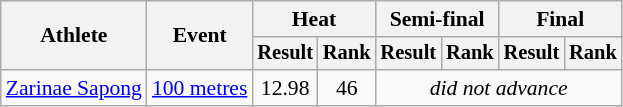<table class=wikitable style=font-size:90%>
<tr>
<th rowspan=2>Athlete</th>
<th rowspan=2>Event</th>
<th colspan=2>Heat</th>
<th colspan=2>Semi-final</th>
<th colspan=2>Final</th>
</tr>
<tr style=font-size:95%>
<th>Result</th>
<th>Rank</th>
<th>Result</th>
<th>Rank</th>
<th>Result</th>
<th>Rank</th>
</tr>
<tr align=center>
<td align=left><a href='#'>Zarinae Sapong</a></td>
<td align=left><a href='#'>100 metres</a></td>
<td>12.98</td>
<td>46</td>
<td colspan="4"><em>did not advance</em></td>
</tr>
</table>
